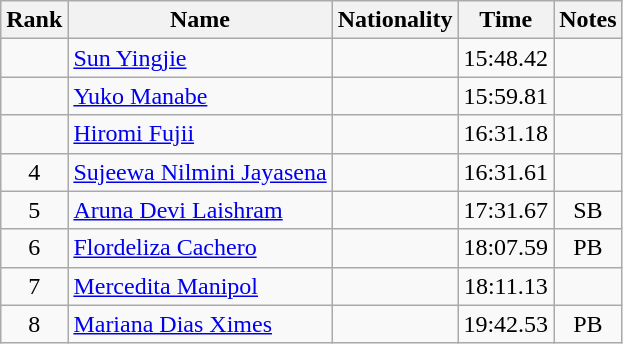<table class="wikitable sortable" style="text-align:center">
<tr>
<th>Rank</th>
<th>Name</th>
<th>Nationality</th>
<th>Time</th>
<th>Notes</th>
</tr>
<tr>
<td></td>
<td align=left><a href='#'>Sun Yingjie</a></td>
<td align=left></td>
<td>15:48.42</td>
<td></td>
</tr>
<tr>
<td></td>
<td align=left><a href='#'>Yuko Manabe</a></td>
<td align=left></td>
<td>15:59.81</td>
<td></td>
</tr>
<tr>
<td></td>
<td align=left><a href='#'>Hiromi Fujii</a></td>
<td align=left></td>
<td>16:31.18</td>
<td></td>
</tr>
<tr>
<td>4</td>
<td align=left><a href='#'>Sujeewa Nilmini Jayasena</a></td>
<td align=left></td>
<td>16:31.61</td>
<td></td>
</tr>
<tr>
<td>5</td>
<td align=left><a href='#'>Aruna Devi Laishram</a></td>
<td align=left></td>
<td>17:31.67</td>
<td>SB</td>
</tr>
<tr>
<td>6</td>
<td align=left><a href='#'>Flordeliza Cachero</a></td>
<td align=left></td>
<td>18:07.59</td>
<td>PB</td>
</tr>
<tr>
<td>7</td>
<td align=left><a href='#'>Mercedita Manipol</a></td>
<td align=left></td>
<td>18:11.13</td>
<td></td>
</tr>
<tr>
<td>8</td>
<td align=left><a href='#'>Mariana Dias Ximes</a></td>
<td align=left></td>
<td>19:42.53</td>
<td>PB</td>
</tr>
</table>
